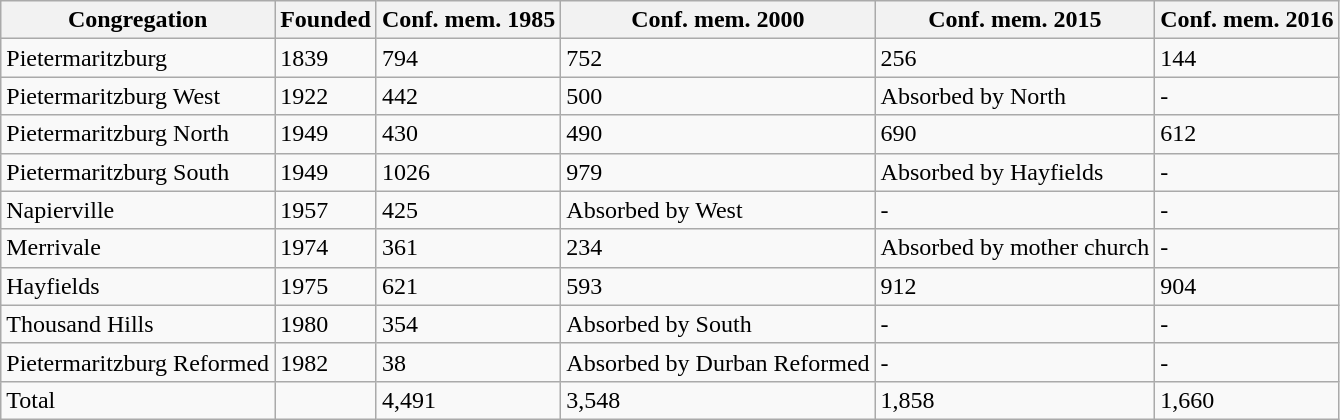<table class="wikitable">
<tr>
<th>Congregation</th>
<th>Founded</th>
<th>Conf. mem. 1985</th>
<th>Conf. mem. 2000</th>
<th>Conf. mem. 2015</th>
<th>Conf. mem. 2016</th>
</tr>
<tr>
<td>Pietermaritzburg</td>
<td>1839</td>
<td>794</td>
<td>752</td>
<td>256</td>
<td>144</td>
</tr>
<tr>
<td>Pietermaritzburg West</td>
<td>1922</td>
<td>442</td>
<td>500</td>
<td>Absorbed by North</td>
<td>-</td>
</tr>
<tr>
<td>Pietermaritzburg North</td>
<td>1949</td>
<td>430</td>
<td>490</td>
<td>690</td>
<td>612</td>
</tr>
<tr>
<td>Pietermaritzburg South</td>
<td>1949</td>
<td>1026</td>
<td>979</td>
<td>Absorbed by Hayfields</td>
<td>-</td>
</tr>
<tr>
<td>Napierville</td>
<td>1957</td>
<td>425</td>
<td>Absorbed by West</td>
<td>-</td>
<td>-</td>
</tr>
<tr>
<td>Merrivale</td>
<td>1974</td>
<td>361</td>
<td>234</td>
<td>Absorbed by mother church</td>
<td>-</td>
</tr>
<tr>
<td>Hayfields</td>
<td>1975</td>
<td>621</td>
<td>593</td>
<td>912</td>
<td>904</td>
</tr>
<tr>
<td>Thousand Hills</td>
<td>1980</td>
<td>354</td>
<td>Absorbed by South</td>
<td>-</td>
<td>-</td>
</tr>
<tr>
<td>Pietermaritzburg Reformed</td>
<td>1982</td>
<td>38</td>
<td>Absorbed by Durban Reformed</td>
<td>-</td>
<td>-</td>
</tr>
<tr>
<td>Total</td>
<td></td>
<td>4,491</td>
<td>3,548</td>
<td>1,858</td>
<td>1,660</td>
</tr>
</table>
